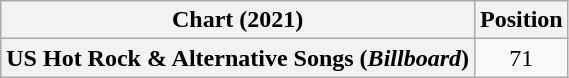<table class="wikitable plainrowheaders" style="text-align:center">
<tr>
<th scope="col">Chart (2021)</th>
<th scope="col">Position</th>
</tr>
<tr>
<th scope="row">US Hot Rock & Alternative Songs (<em>Billboard</em>)</th>
<td>71</td>
</tr>
</table>
